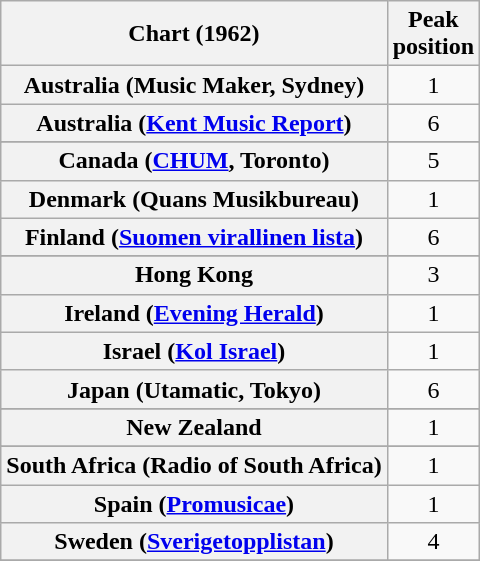<table class="wikitable sortable plainrowheaders" style="text-align:center">
<tr>
<th>Chart (1962)</th>
<th>Peak<br>position</th>
</tr>
<tr>
<th scope="row">Australia (Music Maker, Sydney)</th>
<td>1</td>
</tr>
<tr>
<th scope="row">Australia (<a href='#'>Kent Music Report</a>)</th>
<td>6</td>
</tr>
<tr>
</tr>
<tr>
</tr>
<tr>
<th scope="row">Canada (<a href='#'>CHUM</a>, Toronto)</th>
<td>5</td>
</tr>
<tr>
<th scope="row">Denmark (Quans Musikbureau)</th>
<td>1</td>
</tr>
<tr>
<th scope="row">Finland (<a href='#'>Suomen virallinen lista</a>)</th>
<td>6</td>
</tr>
<tr>
</tr>
<tr>
<th scope="row">Hong Kong</th>
<td>3</td>
</tr>
<tr>
<th scope="row">Ireland (<a href='#'>Evening Herald</a>)</th>
<td>1</td>
</tr>
<tr>
<th scope="row">Israel (<a href='#'>Kol Israel</a>)</th>
<td>1</td>
</tr>
<tr>
<th scope="row">Japan (Utamatic, Tokyo)</th>
<td>6</td>
</tr>
<tr>
</tr>
<tr>
<th scope="row">New Zealand</th>
<td>1</td>
</tr>
<tr>
</tr>
<tr>
<th scope="row">South Africa (Radio of South Africa)</th>
<td>1</td>
</tr>
<tr>
<th scope="row">Spain (<a href='#'>Promusicae</a>)</th>
<td>1</td>
</tr>
<tr>
<th scope="row">Sweden (<a href='#'>Sverigetopplistan</a>)</th>
<td>4</td>
</tr>
<tr>
</tr>
</table>
